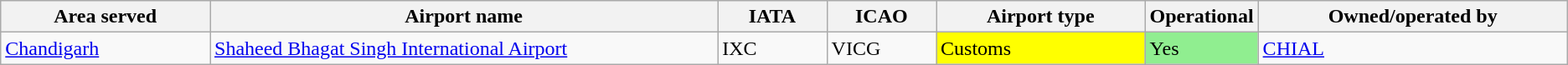<table class="sortable wikitable"style="text-align:left;"style="font-size: 85%">
<tr>
<th style="width:10em;">Area served</th>
<th style="width:25em;">Airport name</th>
<th style="width:5em;">IATA</th>
<th style="width:5em;">ICAO</th>
<th style="width:10em;">Airport type</th>
<th style="width:5em;">Operational</th>
<th style="width:15em;">Owned/operated by</th>
</tr>
<tr>
<td><a href='#'>Chandigarh</a></td>
<td><a href='#'>Shaheed Bhagat Singh International Airport</a></td>
<td>IXC</td>
<td>VICG</td>
<td style="background:yellow;">Customs</td>
<td style="background:lightgreen;">Yes</td>
<td><a href='#'>CHIAL</a></td>
</tr>
</table>
